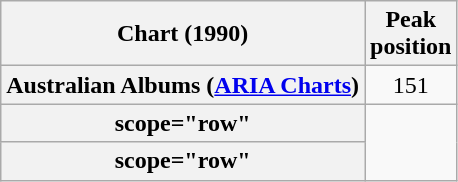<table class="wikitable sortable plainrowheaders">
<tr>
<th scope="col">Chart (1990)</th>
<th scope="col">Peak<br>position</th>
</tr>
<tr>
<th scope="row">Australian Albums (<a href='#'>ARIA Charts</a>) </th>
<td align="center">151</td>
</tr>
<tr>
<th>scope="row" </th>
</tr>
<tr>
<th>scope="row" </th>
</tr>
</table>
